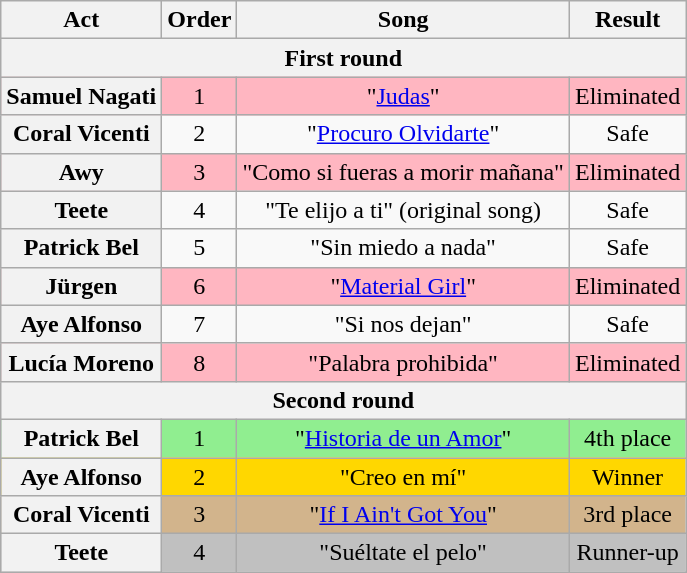<table class="wikitable" style="text-align:center">
<tr>
<th>Act</th>
<th>Order</th>
<th>Song</th>
<th>Result</th>
</tr>
<tr>
<th colspan=4>First round</th>
</tr>
<tr style="background:lightpink">
<th>Samuel Nagati</th>
<td>1</td>
<td>"<a href='#'>Judas</a>"</td>
<td>Eliminated</td>
</tr>
<tr>
<th>Coral Vicenti</th>
<td>2</td>
<td>"<a href='#'>Procuro Olvidarte</a>"</td>
<td>Safe</td>
</tr>
<tr style="background:lightpink">
<th>Awy</th>
<td>3</td>
<td>"Como si fueras a morir mañana"</td>
<td>Eliminated</td>
</tr>
<tr>
<th>Teete</th>
<td>4</td>
<td>"Te elijo a ti" (original song)</td>
<td>Safe</td>
</tr>
<tr>
<th>Patrick Bel</th>
<td>5</td>
<td>"Sin miedo a nada"</td>
<td>Safe</td>
</tr>
<tr style="background:lightpink">
<th>Jürgen</th>
<td>6</td>
<td>"<a href='#'>Material Girl</a>"</td>
<td>Eliminated</td>
</tr>
<tr>
<th>Aye Alfonso</th>
<td>7</td>
<td>"Si nos dejan"</td>
<td>Safe</td>
</tr>
<tr style="background:lightpink">
<th>Lucía Moreno</th>
<td>8</td>
<td>"Palabra prohibida"</td>
<td>Eliminated</td>
</tr>
<tr>
<th colspan=4>Second round</th>
</tr>
<tr style="background:lightgreen">
<th>Patrick Bel</th>
<td>1</td>
<td>"<a href='#'>Historia de un Amor</a>"</td>
<td>4th place</td>
</tr>
<tr style="background:gold">
<th>Aye Alfonso</th>
<td>2</td>
<td>"Creo en mí"</td>
<td>Winner</td>
</tr>
<tr style="background:tan">
<th>Coral Vicenti</th>
<td>3</td>
<td>"<a href='#'>If I Ain't Got You</a>"</td>
<td>3rd place</td>
</tr>
<tr style="background:silver">
<th>Teete</th>
<td>4</td>
<td>"Suéltate el pelo"</td>
<td>Runner-up</td>
</tr>
</table>
